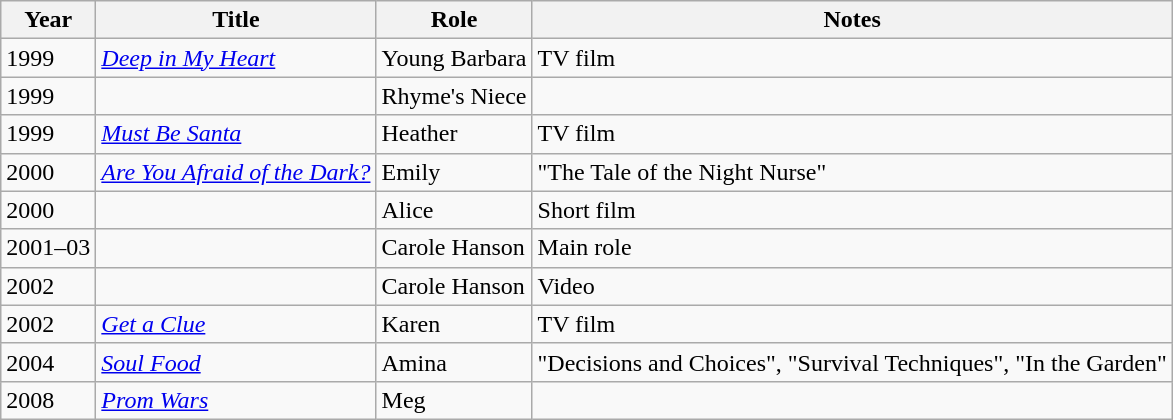<table class="wikitable sortable">
<tr>
<th>Year</th>
<th>Title</th>
<th>Role</th>
<th class="unsortable">Notes</th>
</tr>
<tr>
<td>1999</td>
<td><em><a href='#'>Deep in My Heart</a></em></td>
<td>Young Barbara</td>
<td>TV film</td>
</tr>
<tr>
<td>1999</td>
<td><em></em></td>
<td>Rhyme's Niece</td>
<td></td>
</tr>
<tr>
<td>1999</td>
<td><em><a href='#'>Must Be Santa</a></em></td>
<td>Heather</td>
<td>TV film</td>
</tr>
<tr>
<td>2000</td>
<td><em><a href='#'>Are You Afraid of the Dark?</a></em></td>
<td>Emily</td>
<td>"The Tale of the Night Nurse"</td>
</tr>
<tr>
<td>2000</td>
<td><em></em></td>
<td>Alice</td>
<td>Short film</td>
</tr>
<tr>
<td>2001–03</td>
<td><em></em></td>
<td>Carole Hanson</td>
<td>Main role</td>
</tr>
<tr>
<td>2002</td>
<td><em></em></td>
<td>Carole Hanson</td>
<td>Video</td>
</tr>
<tr>
<td>2002</td>
<td><em><a href='#'>Get a Clue</a></em></td>
<td>Karen</td>
<td>TV film</td>
</tr>
<tr>
<td>2004</td>
<td><em><a href='#'>Soul Food</a></em></td>
<td>Amina</td>
<td>"Decisions and Choices", "Survival Techniques", "In the Garden"</td>
</tr>
<tr>
<td>2008</td>
<td><em><a href='#'>Prom Wars</a></em></td>
<td>Meg</td>
<td></td>
</tr>
</table>
